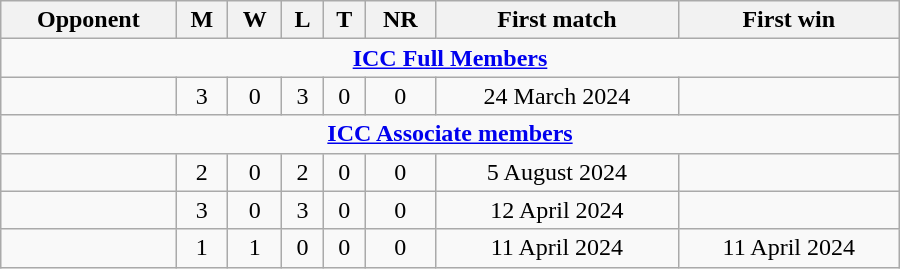<table class="wikitable" style="text-align: center; width: 600px;">
<tr>
<th>Opponent</th>
<th>M</th>
<th>W</th>
<th>L</th>
<th>T</th>
<th>NR</th>
<th>First match</th>
<th>First win</th>
</tr>
<tr>
<td colspan="8" style="text-align: center;"><strong><a href='#'>ICC Full Members</a></strong></td>
</tr>
<tr>
<td align=left></td>
<td>3</td>
<td>0</td>
<td>3</td>
<td>0</td>
<td>0</td>
<td>24 March 2024</td>
<td></td>
</tr>
<tr>
<td colspan="8" style="text-align: center;"><strong><a href='#'>ICC Associate members</a></strong></td>
</tr>
<tr>
<td align=left></td>
<td>2</td>
<td>0</td>
<td>2</td>
<td>0</td>
<td>0</td>
<td>5 August 2024</td>
<td></td>
</tr>
<tr>
<td align=left></td>
<td>3</td>
<td>0</td>
<td>3</td>
<td>0</td>
<td>0</td>
<td>12 April 2024</td>
<td></td>
</tr>
<tr>
<td align=left></td>
<td>1</td>
<td>1</td>
<td>0</td>
<td>0</td>
<td>0</td>
<td>11 April 2024</td>
<td>11 April 2024</td>
</tr>
</table>
